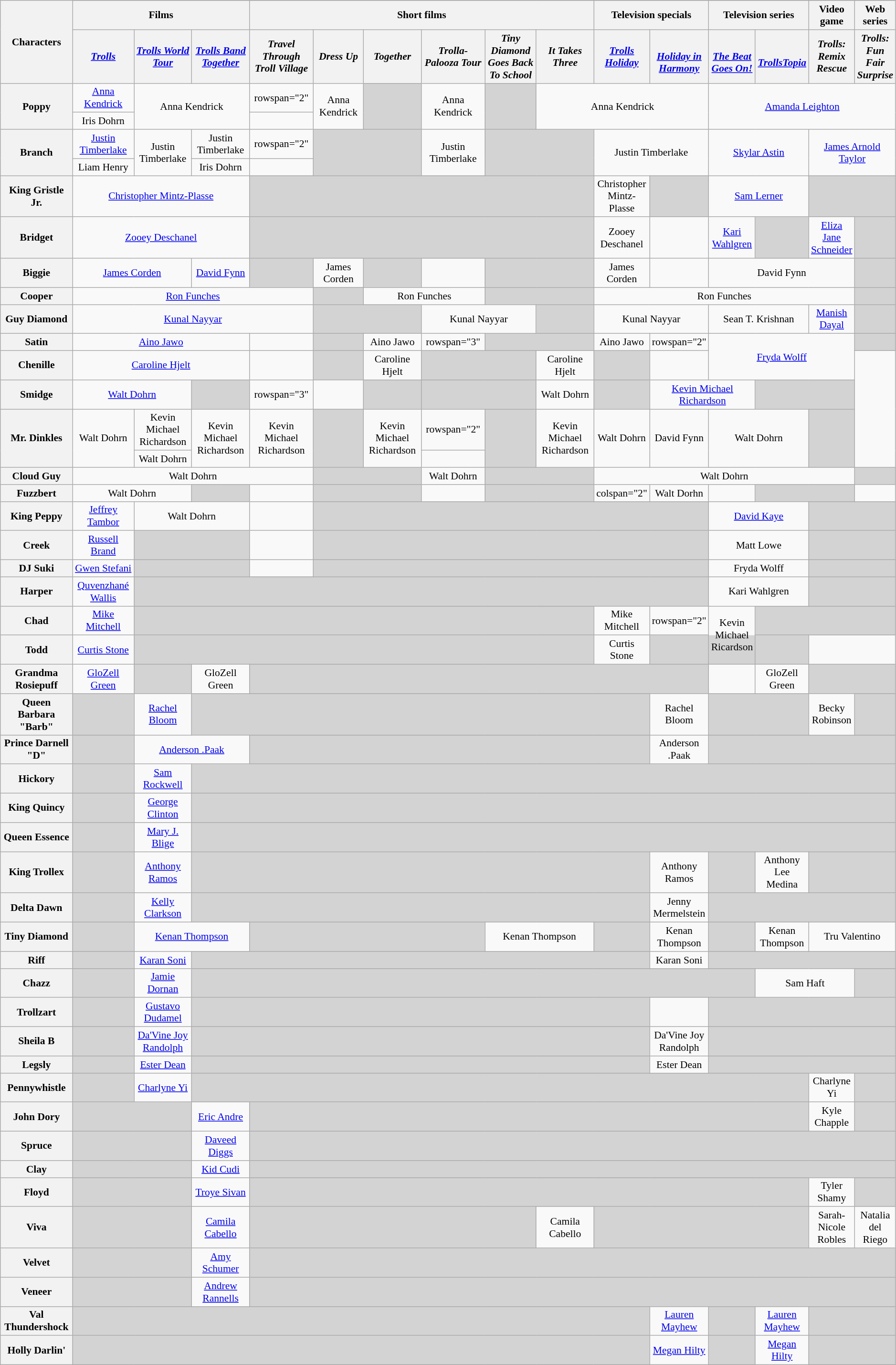<table class="wikitable" style="text-align:center; width:99%; font-size:90%">
<tr>
<th rowspan="3" style="width:10%;">Characters</th>
</tr>
<tr>
<th colspan="3">Films</th>
<th colspan="6">Short films</th>
<th colspan="2">Television specials</th>
<th colspan="2">Television series</th>
<th>Video game</th>
<th>Web series</th>
</tr>
<tr>
<th style="text-align:center; width:10%;"><em><a href='#'>Trolls</a></em></th>
<th style="text-align:center; width:10%;"><em><a href='#'>Trolls World Tour</a></em></th>
<th style="text-align:center; width:10%;"><em><a href='#'>Trolls Band Together</a></em></th>
<th style="text-align:center; width:10%;"><em>Travel Through Troll Village</em></th>
<th style="text-align:center; width:10%;"><em>Dress Up</em></th>
<th style="text-align:center; width:10%;"><em>Together</em></th>
<th style="text-align:center; width:10%;"><em>Trolla-Palooza Tour</em></th>
<th style="text-align:center; width:10%;"><em>Tiny Diamond Goes Back To School</em></th>
<th style="text-align:center; width:10%;"><em>It Takes Three</em></th>
<th style="text-align:center; width:10%;"><em><a href='#'>Trolls Holiday</a></em></th>
<th style="text-align:center; width:10%;"><em><a href='#'><br>Holiday in Harmony</a></em></th>
<th style="text-align:center; width:10%;"><em><a href='#'><br>The Beat Goes On!</a></em></th>
<th style="text-align:center; width:10%;"><em><a href='#'><br>TrollsTopia</a></em></th>
<th style="text-align:center; width:10%;"><em>Trolls: Remix Rescue</em></th>
<th style="text-align:center; width:10%;"><em>Trolls: Fun Fair Surprise</em></th>
</tr>
<tr>
<th rowspan="2">Poppy</th>
<td><a href='#'>Anna Kendrick</a></td>
<td colspan="2" rowspan="2">Anna Kendrick</td>
<td>rowspan="2" </td>
<td rowspan="2">Anna Kendrick</td>
<td rowspan="2" style="background:#d3d3d3;"></td>
<td rowspan="2">Anna Kendrick</td>
<td rowspan="2" style="background:#d3d3d3;"></td>
<td rowspan="2" colspan="3">Anna Kendrick</td>
<td colspan="4" rowspan="2"><a href='#'>Amanda Leighton</a></td>
</tr>
<tr>
<td>Iris Dohrn</td>
</tr>
<tr>
<th rowspan="2">Branch</th>
<td><a href='#'>Justin Timberlake</a></td>
<td rowspan="2">Justin Timberlake</td>
<td>Justin Timberlake</td>
<td>rowspan="2" </td>
<td rowspan="2" colspan="2" style="background:#d3d3d3;"></td>
<td rowspan="2">Justin Timberlake</td>
<td colspan="2" rowspan="2" style="background:#d3d3d3;"></td>
<td rowspan="2" colspan="2">Justin Timberlake</td>
<td colspan="2" rowspan="2"><a href='#'>Skylar Astin</a></td>
<td colspan="2" rowspan="2"><a href='#'>James Arnold Taylor</a></td>
</tr>
<tr>
<td>Liam Henry</td>
<td>Iris Dohrn</td>
</tr>
<tr>
<th>King Gristle Jr.</th>
<td colspan="3"><a href='#'>Christopher Mintz-Plasse</a></td>
<td colspan="6" style="background:#d3d3d3;"></td>
<td>Christopher Mintz-Plasse</td>
<td style="background:#d3d3d3;"></td>
<td colspan="2"><a href='#'>Sam Lerner</a></td>
<td colspan="2" style="background:#d3d3d3;"></td>
</tr>
<tr>
<th>Bridget</th>
<td colspan="3"><a href='#'>Zooey Deschanel</a></td>
<td colspan="6" style="background:#d3d3d3;"></td>
<td>Zooey Deschanel</td>
<td></td>
<td><a href='#'>Kari Wahlgren</a></td>
<td style="background:#d3d3d3;"></td>
<td><a href='#'>Eliza Jane Schneider</a></td>
<td style="background:#d3d3d3;"></td>
</tr>
<tr>
<th>Biggie</th>
<td colspan="2"><a href='#'>James Corden</a></td>
<td><a href='#'>David Fynn</a></td>
<td style="background:#d3d3d3;"></td>
<td>James Corden</td>
<td style="background:#d3d3d3;"></td>
<td></td>
<td colspan="2" style="background:#d3d3d3;"></td>
<td>James Corden</td>
<td></td>
<td colspan="3">David Fynn</td>
<td style="background:#d3d3d3;"></td>
</tr>
<tr>
<th>Cooper</th>
<td colspan="4"><a href='#'>Ron Funches</a></td>
<td style="background:#d3d3d3;"></td>
<td colspan="2">Ron Funches</td>
<td colspan="2" style="background:#d3d3d3;"></td>
<td colspan="5">Ron Funches</td>
<td style="background:#d3d3d3;"></td>
</tr>
<tr>
<th>Guy Diamond</th>
<td colspan="4"><a href='#'>Kunal Nayyar</a></td>
<td colspan="2" style="background:#d3d3d3;"></td>
<td colspan="2">Kunal Nayyar</td>
<td style="background:#d3d3d3;"></td>
<td colspan="2">Kunal Nayyar</td>
<td colspan="2">Sean T. Krishnan</td>
<td><a href='#'>Manish Dayal</a></td>
<td style="background:#d3d3d3;"></td>
</tr>
<tr>
<th>Satin</th>
<td colspan="3"><a href='#'>Aino Jawo</a></td>
<td></td>
<td style="background:#d3d3d3;"></td>
<td>Aino Jawo</td>
<td>rowspan="3" </td>
<td colspan="2" style="background:#d3d3d3;"></td>
<td>Aino Jawo</td>
<td>rowspan="2" </td>
<td colspan="3" rowspan="2"><a href='#'>Fryda Wolff</a></td>
<td style="background:#d3d3d3;"></td>
</tr>
<tr>
<th>Chenille</th>
<td colspan="3"><a href='#'>Caroline Hjelt</a></td>
<td></td>
<td style="background:#d3d3d3;"></td>
<td>Caroline Hjelt</td>
<td colspan="2" style="background:#d3d3d3;"></td>
<td>Caroline Hjelt</td>
<td style="background:#d3d3d3;"></td>
</tr>
<tr>
<th>Smidge</th>
<td colspan="2"><a href='#'>Walt Dohrn</a></td>
<td style="background:#d3d3d3;"></td>
<td>rowspan="3" </td>
<td></td>
<td style="background:#d3d3d3;"></td>
<td colspan="2" style="background:#d3d3d3;"></td>
<td>Walt Dohrn</td>
<td style="background:#d3d3d3;"></td>
<td colspan="2"><a href='#'>Kevin Michael Richardson</a></td>
<td colspan="2"  style="background:#d3d3d3;"></td>
</tr>
<tr>
<th rowspan="2">Mr. Dinkles</th>
<td rowspan="2">Walt Dohrn</td>
<td>Kevin Michael Richardson</td>
<td rowspan="2">Kevin Michael Richardson</td>
<td rowspan="2">Kevin Michael Richardson</td>
<td rowspan="2" style="background:#d3d3d3;"></td>
<td rowspan="2">Kevin Michael Richardson</td>
<td>rowspan="2" </td>
<td rowspan="2" style="background:#d3d3d3;"></td>
<td rowspan="2">Kevin Michael Richardson</td>
<td rowspan="2">Walt Dohrn</td>
<td rowspan="2">David Fynn</td>
<td colspan="2" rowspan="2">Walt Dohrn</td>
<td rowspan="2" style="background:#d3d3d3;"></td>
</tr>
<tr>
<td>Walt Dohrn</td>
</tr>
<tr>
<th>Cloud Guy</th>
<td colspan="4">Walt Dohrn</td>
<td colspan="2" style="background:#d3d3d3;"></td>
<td>Walt Dohrn</td>
<td colspan="2" style="background:#d3d3d3;"></td>
<td colspan="5">Walt Dohrn</td>
<td style="background:#d3d3d3;"></td>
</tr>
<tr>
<th>Fuzzbert</th>
<td colspan="2">Walt Dohrn</td>
<td style="background:#d3d3d3;"></td>
<td></td>
<td colspan="2" style="background:#d3d3d3;"></td>
<td></td>
<td colspan="2" style="background:#d3d3d3;"></td>
<td>colspan="2" </td>
<td>Walt Dorhn</td>
<td></td>
<td colspan="2" style="background:#d3d3d3;"></td>
</tr>
<tr>
<th>King Peppy</th>
<td><a href='#'>Jeffrey Tambor</a></td>
<td colspan="2">Walt Dohrn</td>
<td></td>
<td colspan="7" style="background:#d3d3d3;"></td>
<td colspan="2"><a href='#'>David Kaye</a></td>
<td colspan="2" style="background:#d3d3d3;"></td>
</tr>
<tr>
<th>Creek</th>
<td><a href='#'>Russell Brand</a></td>
<td colspan="2" style="background:#d3d3d3;"></td>
<td></td>
<td colspan="7" style="background:#d3d3d3;"></td>
<td colspan="2">Matt Lowe</td>
<td colspan="2" style="background:#d3d3d3;"></td>
</tr>
<tr>
<th>DJ Suki</th>
<td><a href='#'>Gwen Stefani</a></td>
<td colspan="2" style="background:#d3d3d3;"></td>
<td></td>
<td colspan="7" style="background:#d3d3d3;"></td>
<td colspan="2">Fryda Wolff</td>
<td colspan="2" style="background:#d3d3d3;"></td>
</tr>
<tr>
<th>Harper</th>
<td><a href='#'>Quvenzhané Wallis</a></td>
<td colspan="10" style="background:#d3d3d3;"></td>
<td colspan="2">Kari Wahlgren</td>
<td colspan="2" style="background:#d3d3d3;"></td>
</tr>
<tr>
<th>Chad</th>
<td><a href='#'>Mike Mitchell</a></td>
<td colspan="8" style="background:#d3d3d3;"></td>
<td>Mike Mitchell</td>
<td>rowspan="2" </td>
<td rowspan="2">Kevin Michael Ricardson</td>
<td colspan="3" style="background:#d3d3d3;"></td>
</tr>
<tr>
<th>Todd</th>
<td><a href='#'>Curtis Stone</a></td>
<td colspan="8" style="background:#d3d3d3;"></td>
<td>Curtis Stone</td>
<td colspan="3" style="background:#d3d3d3;"></td>
</tr>
<tr>
<th>Grandma Rosiepuff</th>
<td><a href='#'>GloZell Green</a></td>
<td style="background:#d3d3d3;"></td>
<td>GloZell Green</td>
<td colspan="8" style="background:#d3d3d3;"></td>
<td></td>
<td>GloZell Green</td>
<td colspan="2" style="background:#d3d3d3;"></td>
</tr>
<tr>
<th>Queen Barbara "Barb"</th>
<td style="background:#d3d3d3;"></td>
<td><a href='#'>Rachel Bloom</a></td>
<td colspan="8" style="background:#d3d3d3;"></td>
<td>Rachel Bloom</td>
<td colspan="2" style="background:#d3d3d3;"></td>
<td>Becky Robinson</td>
<td style="background:#d3d3d3;"></td>
</tr>
<tr>
<th>Prince Darnell "D"</th>
<td style="background:#d3d3d3;"></td>
<td colspan="2"><a href='#'>Anderson .Paak</a></td>
<td colspan="7" style="background:#d3d3d3;"></td>
<td>Anderson .Paak</td>
<td colspan="4" style="background:#d3d3d3;"></td>
</tr>
<tr>
<th>Hickory</th>
<td style="background:#d3d3d3;"></td>
<td><a href='#'>Sam Rockwell</a></td>
<td colspan="13" style="background:#d3d3d3;"></td>
</tr>
<tr>
<th>King Quincy</th>
<td style="background:#d3d3d3;"></td>
<td><a href='#'>George Clinton</a></td>
<td colspan="13" style="background:#d3d3d3;"></td>
</tr>
<tr>
<th>Queen Essence</th>
<td style="background:#d3d3d3;"></td>
<td><a href='#'>Mary J. Blige</a></td>
<td colspan="13" style="background:#d3d3d3;"></td>
</tr>
<tr>
<th>King Trollex</th>
<td style="background:#d3d3d3;"></td>
<td><a href='#'>Anthony Ramos</a></td>
<td colspan="8" style="background:#d3d3d3;"></td>
<td>Anthony Ramos</td>
<td style="background:#d3d3d3;"></td>
<td>Anthony Lee Medina</td>
<td colspan="2" style="background:#d3d3d3;"></td>
</tr>
<tr>
<th>Delta Dawn</th>
<td style="background:#d3d3d3;"></td>
<td><a href='#'>Kelly Clarkson</a></td>
<td colspan="8" style="background:#d3d3d3;"></td>
<td>Jenny Mermelstein</td>
<td colspan="4" style="background:#d3d3d3;"></td>
</tr>
<tr>
<th>Tiny Diamond</th>
<td style="background:#d3d3d3;"></td>
<td colspan="2"><a href='#'>Kenan Thompson</a></td>
<td colspan="4" style="background:#d3d3d3;"></td>
<td colspan="2">Kenan Thompson</td>
<td style="background:#d3d3d3;"></td>
<td>Kenan Thompson</td>
<td style="background:#d3d3d3;"></td>
<td>Kenan Thompson</td>
<td colspan="2">Tru Valentino</td>
</tr>
<tr>
<th>Riff</th>
<td style="background:#d3d3d3;"></td>
<td><a href='#'>Karan Soni</a></td>
<td colspan="8" style="background:#d3d3d3;"></td>
<td>Karan Soni</td>
<td colspan="4" style="background:#d3d3d3;"></td>
</tr>
<tr>
<th>Chazz</th>
<td style="background:#d3d3d3;"></td>
<td><a href='#'>Jamie Dornan</a></td>
<td colspan="10" style="background:#d3d3d3;"></td>
<td colspan="2">Sam Haft</td>
<td style="background:#d3d3d3;"></td>
</tr>
<tr>
<th>Trollzart</th>
<td style="background:#d3d3d3;"></td>
<td><a href='#'>Gustavo Dudamel</a></td>
<td colspan="8" style="background:#d3d3d3;"></td>
<td></td>
<td colspan="4" style="background:#d3d3d3;"></td>
</tr>
<tr>
<th>Sheila B</th>
<td style="background:#d3d3d3;"></td>
<td><a href='#'>Da'Vine Joy Randolph</a></td>
<td colspan="8" style="background:#d3d3d3;"></td>
<td>Da'Vine Joy Randolph</td>
<td colspan="4" style="background:#d3d3d3;"></td>
</tr>
<tr>
<th>Legsly</th>
<td style="background:#d3d3d3;"></td>
<td><a href='#'>Ester Dean</a></td>
<td colspan="8" style="background:#d3d3d3;"></td>
<td>Ester Dean</td>
<td colspan="4" style="background:#d3d3d3;"></td>
</tr>
<tr>
<th>Pennywhistle</th>
<td style="background:#d3d3d3;"></td>
<td><a href='#'>Charlyne Yi</a></td>
<td colspan="11" style="background:#d3d3d3;"></td>
<td>Charlyne Yi</td>
<td style="background:#d3d3d3;"></td>
</tr>
<tr>
<th>John Dory</th>
<td colspan="2" style="background:#d3d3d3;"></td>
<td><a href='#'>Eric Andre</a></td>
<td colspan="10" style="background:#d3d3d3;"></td>
<td>Kyle Chapple</td>
<td style="background:#d3d3d3;"></td>
</tr>
<tr>
<th>Spruce</th>
<td colspan="2" style="background:#d3d3d3;"></td>
<td><a href='#'>Daveed Diggs</a></td>
<td colspan="12" style="background:#d3d3d3;"></td>
</tr>
<tr>
<th>Clay</th>
<td colspan="2" style="background:#d3d3d3;"></td>
<td><a href='#'>Kid Cudi</a></td>
<td colspan="12" style="background:#d3d3d3;"></td>
</tr>
<tr>
<th>Floyd</th>
<td colspan="2" style="background:#d3d3d3;"></td>
<td><a href='#'>Troye Sivan</a></td>
<td colspan="10" style="background:#d3d3d3;"></td>
<td>Tyler Shamy</td>
<td style="background:#d3d3d3;"></td>
</tr>
<tr>
<th>Viva</th>
<td colspan="2" style="background:#d3d3d3;"></td>
<td><a href='#'>Camila Cabello</a></td>
<td colspan="5" style="background:#d3d3d3;"></td>
<td>Camila Cabello</td>
<td colspan="4" style="background:#d3d3d3;"></td>
<td>Sarah-Nicole Robles</td>
<td>Natalia del Riego</td>
</tr>
<tr>
<th>Velvet</th>
<td colspan="2" style="background:#d3d3d3;"></td>
<td><a href='#'>Amy Schumer</a></td>
<td colspan="12" style="background:#d3d3d3;"></td>
</tr>
<tr>
<th>Veneer</th>
<td colspan="2" style="background:#d3d3d3;"></td>
<td><a href='#'>Andrew Rannells</a></td>
<td colspan="12" style="background:#d3d3d3;"></td>
</tr>
<tr>
<th>Val Thundershock</th>
<td colspan="10" style="background:#d3d3d3;"></td>
<td><a href='#'>Lauren Mayhew</a></td>
<td style="background:#d3d3d3;"></td>
<td><a href='#'>Lauren Mayhew</a></td>
<td colspan="2" style="background:#d3d3d3;"></td>
</tr>
<tr>
<th>Holly Darlin'</th>
<td colspan="10" style="background:#d3d3d3;"></td>
<td><a href='#'>Megan Hilty</a></td>
<td style="background:#d3d3d3;"></td>
<td><a href='#'>Megan Hilty</a></td>
<td colspan="2" style="background:#d3d3d3;"></td>
</tr>
</table>
